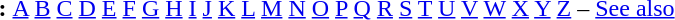<table id="toc" border="0">
<tr>
<th>:</th>
<td><a href='#'>A</a> <a href='#'>B</a> <a href='#'>C</a> <a href='#'>D</a> <a href='#'>E</a> <a href='#'>F</a> <a href='#'>G</a> <a href='#'>H</a> <a href='#'>I</a> <a href='#'>J</a> <a href='#'>K</a> <a href='#'>L</a> <a href='#'>M</a> <a href='#'>N</a> <a href='#'>O</a> <a href='#'>P</a> <a href='#'>Q</a> <a href='#'>R</a> <a href='#'>S</a> <a href='#'>T</a> <a href='#'>U</a> <a href='#'>V</a> <a href='#'>W</a> <a href='#'>X</a> <a href='#'>Y</a>  <a href='#'>Z</a> – <a href='#'>See also</a></td>
</tr>
</table>
